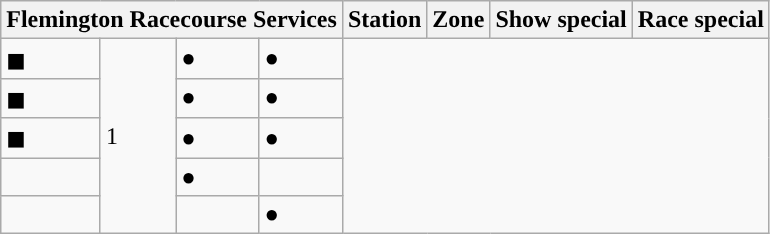<table class="wikitable defaultcenter col1left">
<tr>
<th colspan="4" style="background:#"><span>Flemington Racecourse Services</span></th>
<th>Station</th>
<th>Zone</th>
<th>Show special</th>
<th>Race special</th>
</tr>
<tr>
<td>◼ </td>
<td rowspan="5">1</td>
<td>●</td>
<td>●</td>
</tr>
<tr>
<td>◼ </td>
<td>●</td>
<td>●</td>
</tr>
<tr>
<td>◼ </td>
<td>●</td>
<td>●</td>
</tr>
<tr>
<td> </td>
<td>●</td>
<td></td>
</tr>
<tr>
<td> </td>
<td></td>
<td>●</td>
</tr>
</table>
